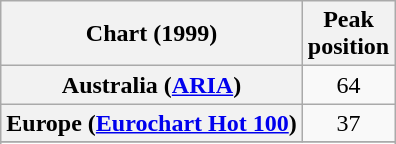<table class="wikitable sortable plainrowheaders" style="text-align:center">
<tr>
<th scope="col">Chart (1999)</th>
<th scope="col">Peak<br>position</th>
</tr>
<tr>
<th scope="row">Australia (<a href='#'>ARIA</a>)</th>
<td>64</td>
</tr>
<tr>
<th scope="row">Europe (<a href='#'>Eurochart Hot 100</a>)</th>
<td>37</td>
</tr>
<tr>
</tr>
<tr>
</tr>
<tr>
</tr>
<tr>
</tr>
</table>
